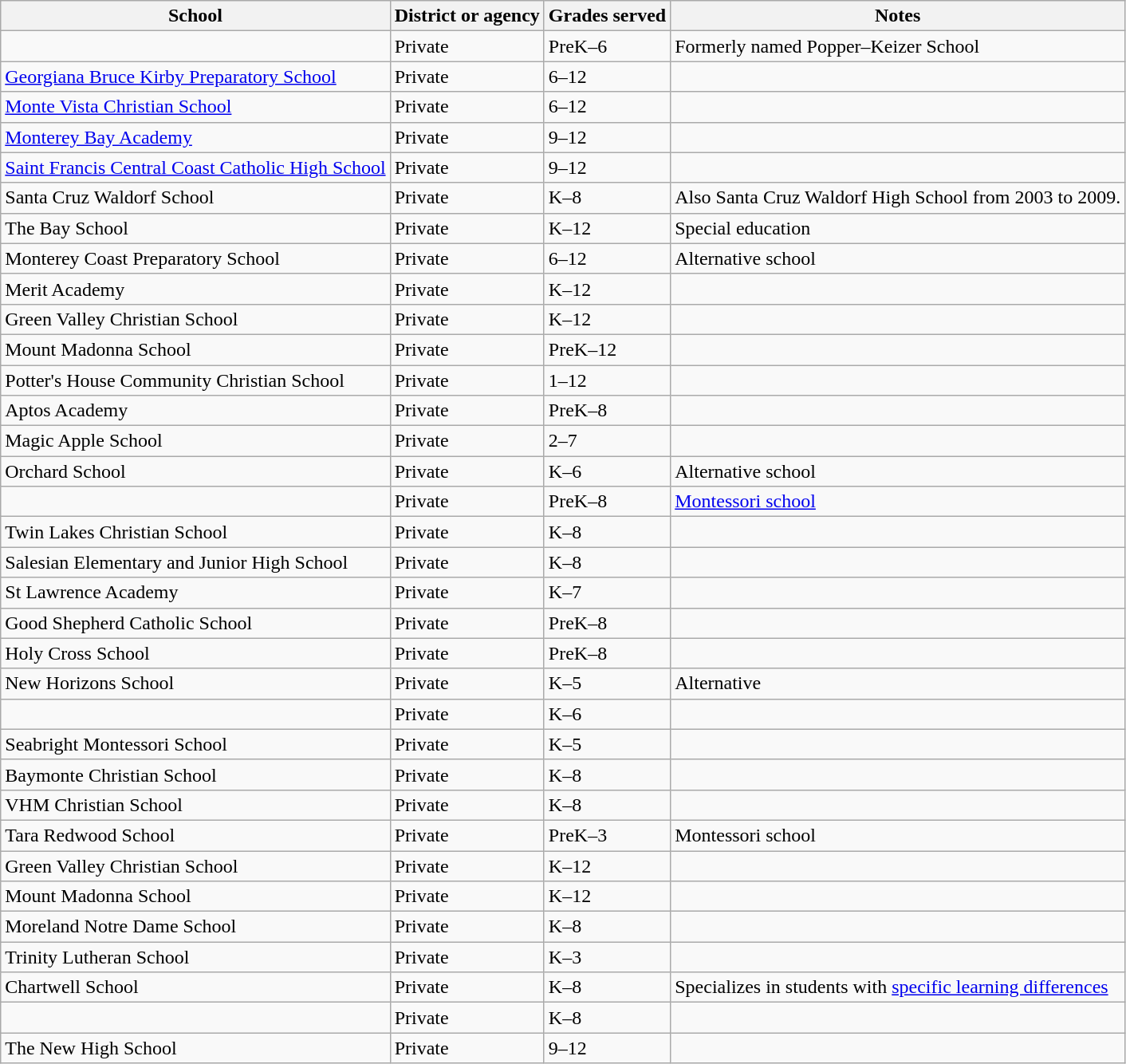<table class="wikitable sortable">
<tr>
<th>School</th>
<th>District or agency</th>
<th>Grades served</th>
<th>Notes</th>
</tr>
<tr>
<td></td>
<td>Private</td>
<td>PreK–6</td>
<td>Formerly named Popper–Keizer School</td>
</tr>
<tr>
<td><a href='#'>Georgiana Bruce Kirby Preparatory School</a></td>
<td>Private</td>
<td>6–12</td>
<td></td>
</tr>
<tr>
<td><a href='#'>Monte Vista Christian School</a></td>
<td>Private</td>
<td>6–12</td>
<td></td>
</tr>
<tr>
<td><a href='#'>Monterey Bay Academy</a></td>
<td>Private</td>
<td>9–12</td>
<td></td>
</tr>
<tr>
<td><a href='#'>Saint Francis Central Coast Catholic High School</a></td>
<td>Private</td>
<td>9–12</td>
<td></td>
</tr>
<tr>
<td>Santa Cruz Waldorf School</td>
<td>Private</td>
<td>K–8</td>
<td>Also Santa Cruz Waldorf High School from 2003 to 2009.</td>
</tr>
<tr>
<td>The Bay School</td>
<td>Private</td>
<td>K–12</td>
<td>Special education</td>
</tr>
<tr>
<td>Monterey Coast Preparatory School</td>
<td>Private</td>
<td>6–12</td>
<td>Alternative school</td>
</tr>
<tr>
<td>Merit Academy</td>
<td>Private</td>
<td>K–12</td>
<td></td>
</tr>
<tr>
<td>Green Valley Christian School</td>
<td>Private</td>
<td>K–12</td>
<td></td>
</tr>
<tr>
<td>Mount Madonna School</td>
<td>Private</td>
<td>PreK–12</td>
<td></td>
</tr>
<tr>
<td>Potter's House Community Christian School</td>
<td>Private</td>
<td>1–12</td>
<td></td>
</tr>
<tr>
<td>Aptos Academy</td>
<td>Private</td>
<td>PreK–8</td>
<td></td>
</tr>
<tr>
<td>Magic Apple School</td>
<td>Private</td>
<td>2–7</td>
<td></td>
</tr>
<tr>
<td>Orchard School</td>
<td>Private</td>
<td>K–6</td>
<td>Alternative school</td>
</tr>
<tr>
<td></td>
<td>Private</td>
<td>PreK–8</td>
<td><a href='#'>Montessori school</a></td>
</tr>
<tr>
<td>Twin Lakes Christian School</td>
<td>Private</td>
<td>K–8</td>
<td></td>
</tr>
<tr>
<td>Salesian Elementary and Junior High School</td>
<td>Private</td>
<td>K–8</td>
<td></td>
</tr>
<tr>
<td>St Lawrence Academy</td>
<td>Private</td>
<td>K–7</td>
<td></td>
</tr>
<tr>
<td>Good Shepherd Catholic School</td>
<td>Private</td>
<td>PreK–8</td>
<td></td>
</tr>
<tr>
<td>Holy Cross School</td>
<td>Private</td>
<td>PreK–8</td>
<td></td>
</tr>
<tr>
<td>New Horizons School</td>
<td>Private</td>
<td>K–5</td>
<td>Alternative</td>
</tr>
<tr>
<td></td>
<td>Private</td>
<td>K–6</td>
<td></td>
</tr>
<tr>
<td>Seabright Montessori School</td>
<td>Private</td>
<td>K–5</td>
<td></td>
</tr>
<tr>
<td>Baymonte Christian School</td>
<td>Private</td>
<td>K–8</td>
<td></td>
</tr>
<tr>
<td>VHM Christian School</td>
<td>Private</td>
<td>K–8</td>
<td></td>
</tr>
<tr>
<td>Tara Redwood School</td>
<td>Private</td>
<td>PreK–3</td>
<td>Montessori school</td>
</tr>
<tr>
<td>Green Valley Christian School</td>
<td>Private</td>
<td>K–12</td>
<td></td>
</tr>
<tr>
<td>Mount Madonna School</td>
<td>Private</td>
<td>K–12</td>
<td></td>
</tr>
<tr>
<td>Moreland Notre Dame School</td>
<td>Private</td>
<td>K–8</td>
<td></td>
</tr>
<tr>
<td>Trinity Lutheran School</td>
<td>Private</td>
<td>K–3</td>
<td></td>
</tr>
<tr>
<td>Chartwell School</td>
<td>Private</td>
<td>K–8</td>
<td>Specializes in students with <a href='#'>specific learning differences</a></td>
</tr>
<tr>
<td></td>
<td>Private</td>
<td>K–8</td>
<td></td>
</tr>
<tr>
<td>The New High School</td>
<td>Private</td>
<td>9–12</td>
<td></td>
</tr>
</table>
